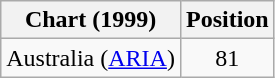<table class="wikitable">
<tr>
<th>Chart (1999)</th>
<th>Position</th>
</tr>
<tr>
<td>Australia (<a href='#'>ARIA</a>)</td>
<td align="center">81</td>
</tr>
</table>
